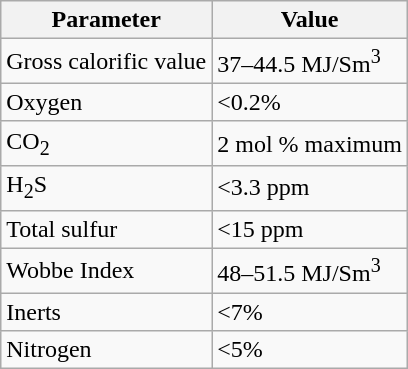<table class="wikitable">
<tr>
<th>Parameter</th>
<th>Value</th>
</tr>
<tr>
<td>Gross calorific value</td>
<td>37–44.5 MJ/Sm<sup>3</sup></td>
</tr>
<tr>
<td>Oxygen</td>
<td><0.2%</td>
</tr>
<tr>
<td>CO<sub>2</sub></td>
<td>2 mol % maximum</td>
</tr>
<tr>
<td>H<sub>2</sub>S</td>
<td><3.3 ppm</td>
</tr>
<tr>
<td>Total sulfur</td>
<td><15 ppm</td>
</tr>
<tr>
<td>Wobbe Index</td>
<td>48–51.5 MJ/Sm<sup>3</sup></td>
</tr>
<tr>
<td>Inerts</td>
<td><7%</td>
</tr>
<tr>
<td>Nitrogen</td>
<td><5%</td>
</tr>
</table>
